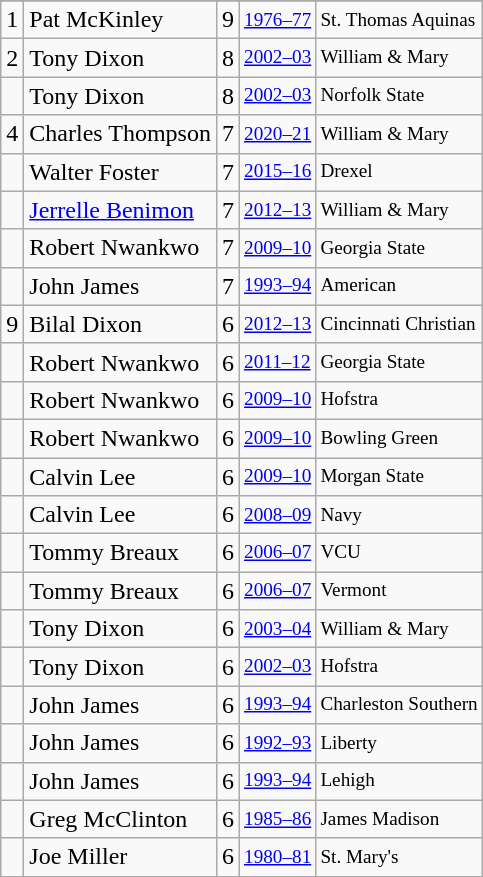<table class="wikitable">
<tr>
</tr>
<tr>
<td>1</td>
<td>Pat McKinley</td>
<td>9</td>
<td style="font-size:80%;"><a href='#'>1976–77</a></td>
<td style="font-size:80%;">St. Thomas Aquinas</td>
</tr>
<tr>
<td>2</td>
<td>Tony Dixon</td>
<td>8</td>
<td style="font-size:80%;"><a href='#'>2002–03</a></td>
<td style="font-size:80%;">William & Mary</td>
</tr>
<tr>
<td></td>
<td>Tony Dixon</td>
<td>8</td>
<td style="font-size:80%;"><a href='#'>2002–03</a></td>
<td style="font-size:80%;">Norfolk State</td>
</tr>
<tr>
<td>4</td>
<td>Charles Thompson</td>
<td>7</td>
<td style="font-size:80%;"><a href='#'>2020–21</a></td>
<td style="font-size:80%;">William & Mary</td>
</tr>
<tr>
<td></td>
<td>Walter Foster</td>
<td>7</td>
<td style="font-size:80%;"><a href='#'>2015–16</a></td>
<td style="font-size:80%;">Drexel</td>
</tr>
<tr>
<td></td>
<td><a href='#'>Jerrelle Benimon</a></td>
<td>7</td>
<td style="font-size:80%;"><a href='#'>2012–13</a></td>
<td style="font-size:80%;">William & Mary</td>
</tr>
<tr>
<td></td>
<td>Robert Nwankwo</td>
<td>7</td>
<td style="font-size:80%;"><a href='#'>2009–10</a></td>
<td style="font-size:80%;">Georgia State</td>
</tr>
<tr>
<td></td>
<td>John James</td>
<td>7</td>
<td style="font-size:80%;"><a href='#'>1993–94</a></td>
<td style="font-size:80%;">American</td>
</tr>
<tr>
<td>9</td>
<td>Bilal Dixon</td>
<td>6</td>
<td style="font-size:80%;"><a href='#'>2012–13</a></td>
<td style="font-size:80%;">Cincinnati Christian</td>
</tr>
<tr>
<td></td>
<td>Robert Nwankwo</td>
<td>6</td>
<td style="font-size:80%;"><a href='#'>2011–12</a></td>
<td style="font-size:80%;">Georgia State</td>
</tr>
<tr>
<td></td>
<td>Robert Nwankwo</td>
<td>6</td>
<td style="font-size:80%;"><a href='#'>2009–10</a></td>
<td style="font-size:80%;">Hofstra</td>
</tr>
<tr>
<td></td>
<td>Robert Nwankwo</td>
<td>6</td>
<td style="font-size:80%;"><a href='#'>2009–10</a></td>
<td style="font-size:80%;">Bowling Green</td>
</tr>
<tr>
<td></td>
<td>Calvin Lee</td>
<td>6</td>
<td style="font-size:80%;"><a href='#'>2009–10</a></td>
<td style="font-size:80%;">Morgan State</td>
</tr>
<tr>
<td></td>
<td>Calvin Lee</td>
<td>6</td>
<td style="font-size:80%;"><a href='#'>2008–09</a></td>
<td style="font-size:80%;">Navy</td>
</tr>
<tr>
<td></td>
<td>Tommy Breaux</td>
<td>6</td>
<td style="font-size:80%;"><a href='#'>2006–07</a></td>
<td style="font-size:80%;">VCU</td>
</tr>
<tr>
<td></td>
<td>Tommy Breaux</td>
<td>6</td>
<td style="font-size:80%;"><a href='#'>2006–07</a></td>
<td style="font-size:80%;">Vermont</td>
</tr>
<tr>
<td></td>
<td>Tony Dixon</td>
<td>6</td>
<td style="font-size:80%;"><a href='#'>2003–04</a></td>
<td style="font-size:80%;">William & Mary</td>
</tr>
<tr>
<td></td>
<td>Tony Dixon</td>
<td>6</td>
<td style="font-size:80%;"><a href='#'>2002–03</a></td>
<td style="font-size:80%;">Hofstra</td>
</tr>
<tr>
<td></td>
<td>John James</td>
<td>6</td>
<td style="font-size:80%;"><a href='#'>1993–94</a></td>
<td style="font-size:80%;">Charleston Southern</td>
</tr>
<tr>
<td></td>
<td>John James</td>
<td>6</td>
<td style="font-size:80%;"><a href='#'>1992–93</a></td>
<td style="font-size:80%;">Liberty</td>
</tr>
<tr>
<td></td>
<td>John James</td>
<td>6</td>
<td style="font-size:80%;"><a href='#'>1993–94</a></td>
<td style="font-size:80%;">Lehigh</td>
</tr>
<tr>
<td></td>
<td>Greg McClinton</td>
<td>6</td>
<td style="font-size:80%;"><a href='#'>1985–86</a></td>
<td style="font-size:80%;">James Madison</td>
</tr>
<tr>
<td></td>
<td>Joe Miller</td>
<td>6</td>
<td style="font-size:80%;"><a href='#'>1980–81</a></td>
<td style="font-size:80%;">St. Mary's</td>
</tr>
</table>
